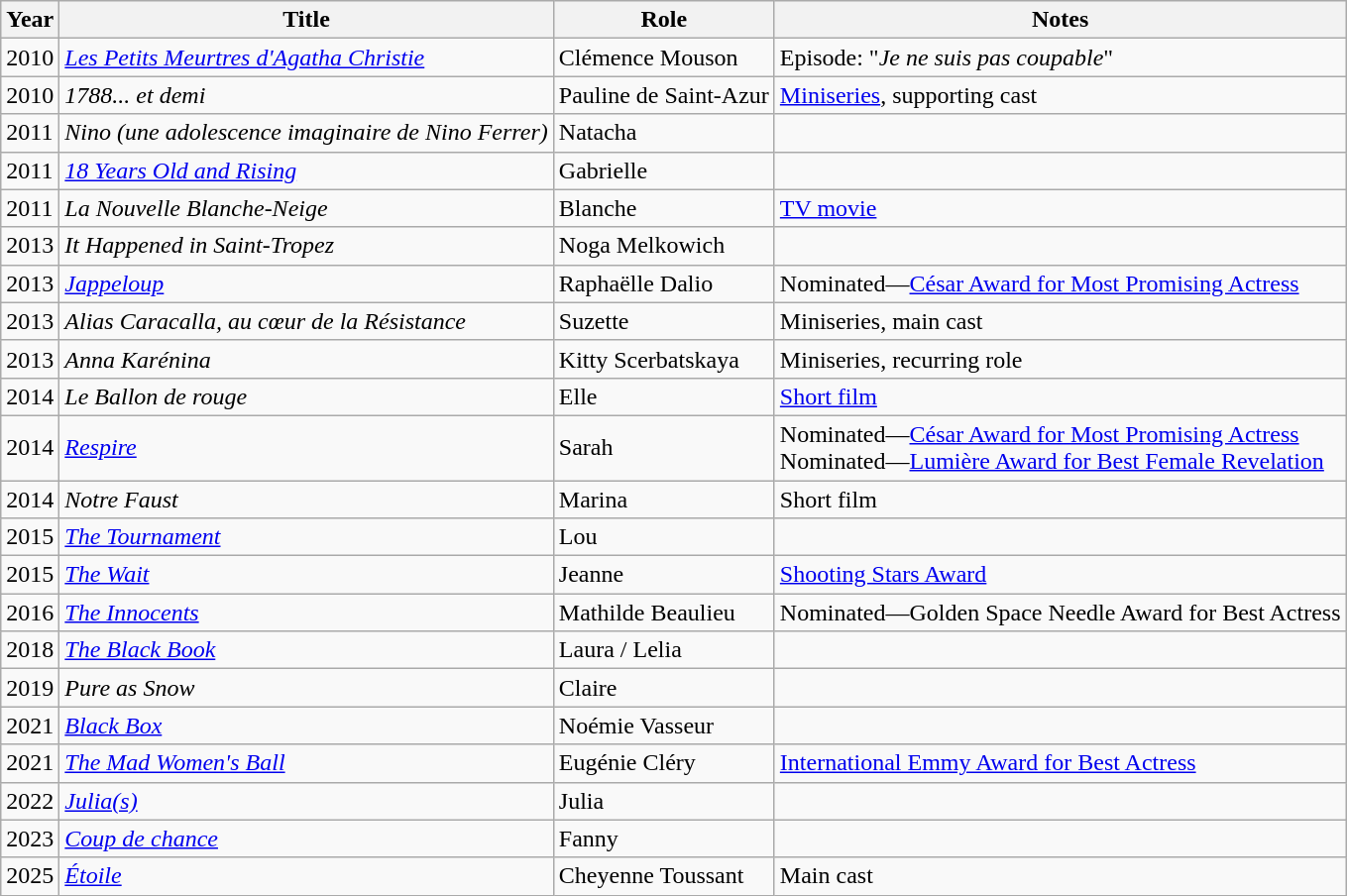<table class="wikitable sortable">
<tr>
<th>Year</th>
<th>Title</th>
<th>Role</th>
<th class="unsortable">Notes</th>
</tr>
<tr>
<td>2010</td>
<td><em><a href='#'>Les Petits Meurtres d'Agatha Christie</a></em></td>
<td>Clémence Mouson</td>
<td>Episode: "<em>Je ne suis pas coupable</em>"</td>
</tr>
<tr>
<td>2010</td>
<td><em>1788... et demi</em></td>
<td>Pauline de Saint-Azur</td>
<td><a href='#'>Miniseries</a>, supporting cast</td>
</tr>
<tr>
<td>2011</td>
<td><em>Nino (une adolescence imaginaire de Nino Ferrer)</em></td>
<td>Natacha</td>
<td></td>
</tr>
<tr>
<td>2011</td>
<td><em><a href='#'>18 Years Old and Rising</a></em></td>
<td>Gabrielle</td>
<td></td>
</tr>
<tr>
<td>2011</td>
<td><em>La Nouvelle Blanche-Neige</em></td>
<td>Blanche</td>
<td><a href='#'>TV movie</a></td>
</tr>
<tr>
<td>2013</td>
<td><em>It Happened in Saint-Tropez</em></td>
<td>Noga Melkowich</td>
<td></td>
</tr>
<tr>
<td>2013</td>
<td><em><a href='#'>Jappeloup</a></em></td>
<td>Raphaëlle Dalio</td>
<td>Nominated—<a href='#'>César Award for Most Promising Actress</a></td>
</tr>
<tr>
<td>2013</td>
<td><em>Alias Caracalla, au cœur de la Résistance</em></td>
<td>Suzette</td>
<td>Miniseries, main cast</td>
</tr>
<tr>
<td>2013</td>
<td><em>Anna Karénina</em></td>
<td>Kitty Scerbatskaya</td>
<td>Miniseries, recurring role</td>
</tr>
<tr>
<td>2014</td>
<td><em>Le Ballon de rouge</em></td>
<td>Elle</td>
<td><a href='#'>Short film</a></td>
</tr>
<tr>
<td>2014</td>
<td><em><a href='#'>Respire</a></em></td>
<td>Sarah</td>
<td>Nominated—<a href='#'>César Award for Most Promising Actress</a><br>Nominated—<a href='#'>Lumière Award for Best Female Revelation</a></td>
</tr>
<tr>
<td>2014</td>
<td><em>Notre Faust</em></td>
<td>Marina</td>
<td>Short film</td>
</tr>
<tr>
<td>2015</td>
<td><em><a href='#'>The Tournament</a></em></td>
<td>Lou</td>
<td></td>
</tr>
<tr>
<td>2015</td>
<td><em><a href='#'>The Wait</a></em></td>
<td>Jeanne</td>
<td><a href='#'>Shooting Stars Award</a></td>
</tr>
<tr>
<td>2016</td>
<td><em><a href='#'>The Innocents</a></em></td>
<td>Mathilde Beaulieu</td>
<td>Nominated—Golden Space Needle Award for Best Actress</td>
</tr>
<tr>
<td>2018</td>
<td><em><a href='#'>The Black Book</a></em></td>
<td>Laura / Lelia</td>
<td></td>
</tr>
<tr>
<td>2019</td>
<td><em>Pure as Snow</em></td>
<td>Claire</td>
<td></td>
</tr>
<tr>
<td>2021</td>
<td><em><a href='#'>Black Box</a></em></td>
<td>Noémie Vasseur</td>
<td></td>
</tr>
<tr>
<td>2021</td>
<td><em><a href='#'>The Mad Women's Ball</a></em></td>
<td>Eugénie Cléry</td>
<td><a href='#'>International Emmy Award for Best Actress</a></td>
</tr>
<tr>
<td>2022</td>
<td><em><a href='#'>Julia(s)</a></em></td>
<td>Julia</td>
<td></td>
</tr>
<tr>
<td>2023</td>
<td><em><a href='#'>Coup de chance</a></em></td>
<td>Fanny</td>
<td></td>
</tr>
<tr>
<td>2025</td>
<td><em><a href='#'>Étoile</a></em></td>
<td>Cheyenne Toussant</td>
<td>Main cast</td>
</tr>
</table>
